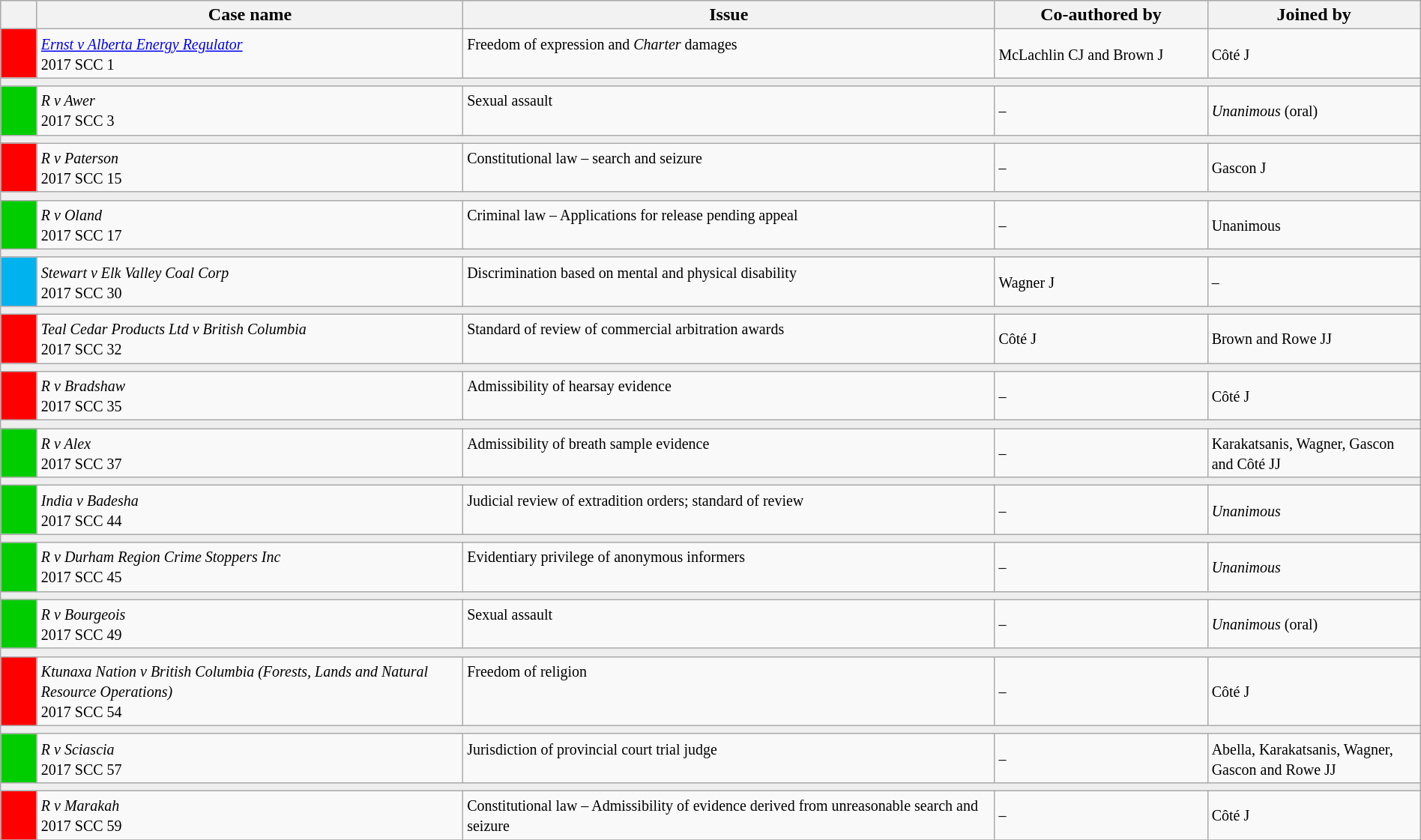<table class="wikitable" width=100%>
<tr bgcolor="#CCCCCC">
<th width=25px></th>
<th width=30%>Case name</th>
<th>Issue</th>
<th width=15%>Co-authored by</th>
<th width=15%>Joined by</th>
</tr>
<tr>
<td bgcolor="red"></td>
<td align=left valign=top><small><em><a href='#'>Ernst v Alberta Energy Regulator</a></em><br> 2017 SCC 1 </small></td>
<td valign=top><small> Freedom of expression and <em>Charter</em> damages</small></td>
<td><small> McLachlin CJ and Brown J</small></td>
<td><small> Côté J</small></td>
</tr>
<tr>
<td bgcolor=#EEEEEE colspan=5 valign=top><small></small></td>
</tr>
<tr>
<td bgcolor="00cd00"></td>
<td align=left valign=top><small><em>R v Awer</em><br> 2017 SCC 3 </small></td>
<td valign=top><small>Sexual assault</small></td>
<td><small> –</small></td>
<td><small> <em>Unanimous</em> (oral)</small></td>
</tr>
<tr>
<td bgcolor=#EEEEEE colspan=5 valign=top><small></small></td>
</tr>
<tr>
<td bgcolor="red"></td>
<td align=left valign=top><small><em>R v Paterson</em><br> 2017 SCC 15 </small></td>
<td valign=top><small>Constitutional law – search and seizure</small></td>
<td><small> –</small></td>
<td><small> Gascon J</small></td>
</tr>
<tr>
<td bgcolor=#EEEEEE colspan=5 valign=top><small></small></td>
</tr>
<tr>
<td bgcolor="00cd00"></td>
<td align=left valign=top><small><em>R v Oland</em><br> 2017 SCC 17 </small></td>
<td valign=top><small>Criminal law – Applications for release pending appeal</small></td>
<td><small> –</small></td>
<td><small> Unanimous</small></td>
</tr>
<tr>
<td bgcolor=#EEEEEE colspan=5 valign=top><small></small></td>
</tr>
<tr>
<td bgcolor="00B2EE"></td>
<td align=left valign=top><small><em>Stewart v Elk Valley Coal Corp</em><br> 2017 SCC 30 </small></td>
<td valign=top><small>Discrimination based on mental and physical disability</small></td>
<td><small> Wagner J</small></td>
<td><small> –</small></td>
</tr>
<tr>
<td bgcolor=#EEEEEE colspan=5 valign=top><small></small></td>
</tr>
<tr>
<td bgcolor="red"></td>
<td align=left valign=top><small><em>Teal Cedar Products Ltd v British Columbia</em><br> 2017 SCC 32 </small></td>
<td valign=top><small>Standard of review of commercial arbitration awards</small></td>
<td><small> Côté J</small></td>
<td><small> Brown and Rowe JJ</small></td>
</tr>
<tr>
<td bgcolor=#EEEEEE colspan=5 valign=top><small></small></td>
</tr>
<tr>
<td bgcolor="red"></td>
<td align=left valign=top><small><em>R v Bradshaw</em><br> 2017 SCC 35 </small></td>
<td valign=top><small>Admissibility of hearsay evidence</small></td>
<td><small> –</small></td>
<td><small> Côté J</small></td>
</tr>
<tr>
<td bgcolor=#EEEEEE colspan=5 valign=top><small></small></td>
</tr>
<tr>
<td bgcolor="00cd00"></td>
<td align=left valign=top><small><em>R v Alex</em><br> 2017 SCC 37 </small></td>
<td valign=top><small>Admissibility of breath sample evidence</small></td>
<td><small> –</small></td>
<td><small> Karakatsanis, Wagner, Gascon and Côté JJ</small></td>
</tr>
<tr>
<td bgcolor=#EEEEEE colspan=5 valign=top><small></small></td>
</tr>
<tr>
<td bgcolor="00cd00"></td>
<td align=left valign=top><small><em>India v Badesha</em><br> 2017 SCC 44 </small></td>
<td valign=top><small>Judicial review of extradition orders; standard of review</small></td>
<td><small> –</small></td>
<td><small> <em>Unanimous</em></small></td>
</tr>
<tr>
<td bgcolor=#EEEEEE colspan=5 valign=top><small></small></td>
</tr>
<tr>
<td bgcolor="00cd00"></td>
<td align=left valign=top><small><em>R v Durham Region Crime Stoppers Inc</em><br> 2017 SCC 45 </small></td>
<td valign=top><small>Evidentiary privilege of anonymous informers</small></td>
<td><small> –</small></td>
<td><small> <em>Unanimous</em></small></td>
</tr>
<tr>
<td bgcolor=#EEEEEE colspan=5 valign=top><small></small></td>
</tr>
<tr>
<td bgcolor="00cd00"></td>
<td align=left valign=top><small><em>R v Bourgeois</em><br> 2017 SCC 49 </small></td>
<td valign=top><small>Sexual assault</small></td>
<td><small> –</small></td>
<td><small> <em>Unanimous</em> (oral)</small></td>
</tr>
<tr>
<td bgcolor=#EEEEEE colspan=5 valign=top><small></small></td>
</tr>
<tr>
<td bgcolor="red"></td>
<td align=left valign=top><small><em>Ktunaxa Nation v British Columbia (Forests, Lands and Natural Resource Operations)</em><br> 2017 SCC 54 </small></td>
<td valign=top><small>Freedom of religion</small></td>
<td><small> –</small></td>
<td><small> Côté J</small></td>
</tr>
<tr>
<td bgcolor=#EEEEEE colspan=5 valign=top><small></small></td>
</tr>
<tr>
<td bgcolor="00cd00"></td>
<td align=left valign=top><small><em>R v Sciascia</em><br> 2017 SCC 57 </small></td>
<td valign=top><small>Jurisdiction of provincial court trial judge</small></td>
<td><small> –</small></td>
<td><small> Abella, Karakatsanis, Wagner, Gascon and Rowe JJ</small></td>
</tr>
<tr>
<td bgcolor=#EEEEEE colspan=5 valign=top><small></small></td>
</tr>
<tr>
<td bgcolor="red"></td>
<td align=left valign=top><small><em>R v Marakah</em><br> 2017 SCC 59 </small></td>
<td valign=top><small>Constitutional law – Admissibility of evidence derived from unreasonable search and seizure</small></td>
<td><small> –</small></td>
<td><small> Côté J</small></td>
</tr>
<tr>
</tr>
</table>
